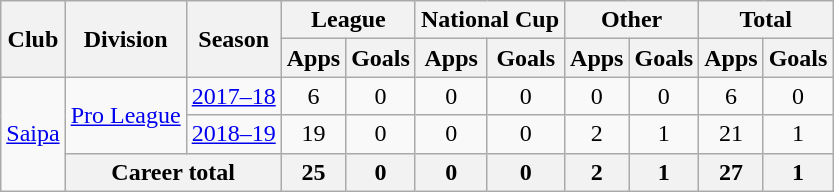<table class="wikitable" style="text-align: center;">
<tr>
<th rowspan="2">Club</th>
<th rowspan="2">Division</th>
<th rowspan="2">Season</th>
<th colspan="2">League</th>
<th colspan="2">National Cup</th>
<th colspan="2">Other</th>
<th colspan="2">Total</th>
</tr>
<tr>
<th>Apps</th>
<th>Goals</th>
<th>Apps</th>
<th>Goals</th>
<th>Apps</th>
<th>Goals</th>
<th>Apps</th>
<th>Goals</th>
</tr>
<tr>
<td rowspan="3"><a href='#'>Saipa</a></td>
<td rowspan="2"><a href='#'>Pro League</a></td>
<td><a href='#'>2017–18</a></td>
<td>6</td>
<td>0</td>
<td>0</td>
<td>0</td>
<td>0</td>
<td>0</td>
<td>6</td>
<td>0</td>
</tr>
<tr>
<td><a href='#'>2018–19</a></td>
<td>19</td>
<td>0</td>
<td>0</td>
<td>0</td>
<td>2</td>
<td>1</td>
<td>21</td>
<td>1</td>
</tr>
<tr>
<th colspan="2">Career total</th>
<th>25</th>
<th>0</th>
<th>0</th>
<th>0</th>
<th>2</th>
<th>1</th>
<th>27</th>
<th>1</th>
</tr>
</table>
